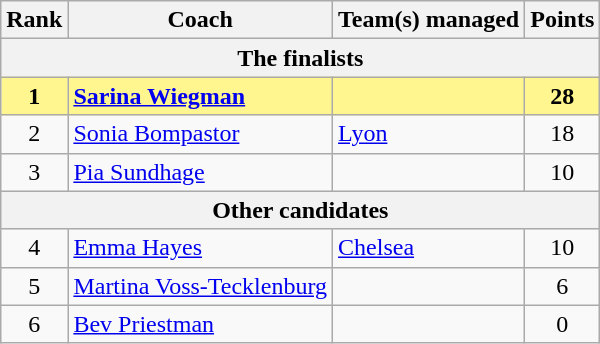<table class="wikitable">
<tr>
<th>Rank</th>
<th>Coach</th>
<th>Team(s) managed</th>
<th>Points</th>
</tr>
<tr>
<th colspan="5">The finalists</th>
</tr>
<tr style="background-color: #FFF68F; font-weight: bold;">
<td align="center">1</td>
<td> <a href='#'>Sarina Wiegman</a></td>
<td></td>
<td align="center">28</td>
</tr>
<tr>
<td align="center">2</td>
<td> <a href='#'>Sonia Bompastor</a></td>
<td> <a href='#'>Lyon</a></td>
<td align="center">18</td>
</tr>
<tr>
<td align="center">3</td>
<td> <a href='#'>Pia Sundhage</a></td>
<td></td>
<td align="center">10</td>
</tr>
<tr>
<th colspan="5">Other candidates</th>
</tr>
<tr>
<td align="center">4</td>
<td> <a href='#'>Emma Hayes</a></td>
<td> <a href='#'>Chelsea</a></td>
<td align="center">10</td>
</tr>
<tr>
<td align="center">5</td>
<td> <a href='#'>Martina Voss-Tecklenburg</a></td>
<td></td>
<td align="center">6</td>
</tr>
<tr>
<td align="center">6</td>
<td> <a href='#'>Bev Priestman</a></td>
<td></td>
<td align="center">0</td>
</tr>
</table>
